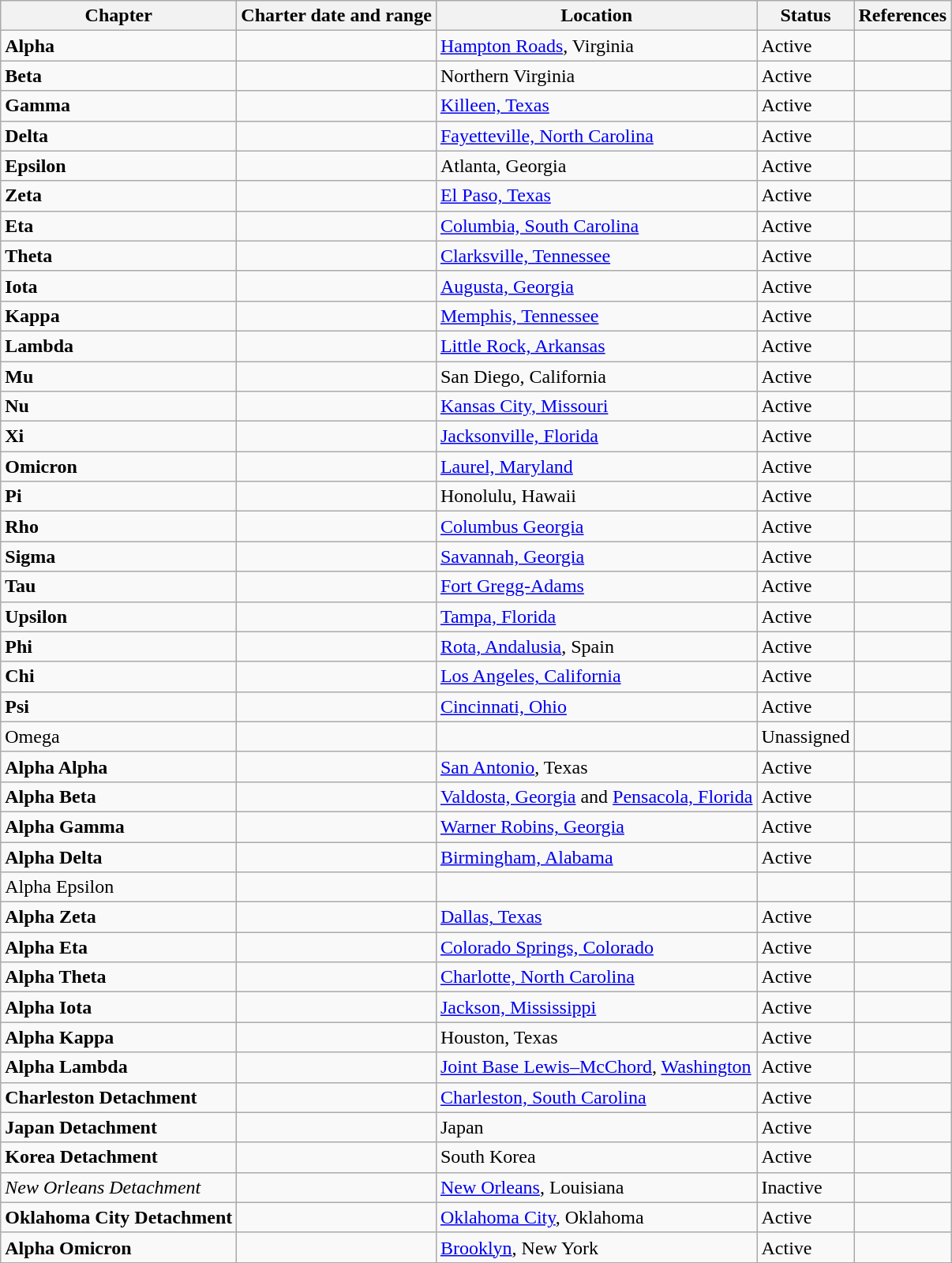<table class="wikitable sortable">
<tr>
<th>Chapter</th>
<th>Charter date and range</th>
<th>Location</th>
<th>Status</th>
<th>References</th>
</tr>
<tr>
<td><strong>Alpha</strong></td>
<td></td>
<td><a href='#'>Hampton Roads</a>, Virginia</td>
<td>Active</td>
<td></td>
</tr>
<tr>
<td><strong>Beta</strong></td>
<td></td>
<td>Northern Virginia</td>
<td>Active</td>
<td></td>
</tr>
<tr>
<td><strong>Gamma</strong></td>
<td></td>
<td><a href='#'>Killeen, Texas</a></td>
<td>Active</td>
<td></td>
</tr>
<tr>
<td><strong>Delta</strong></td>
<td></td>
<td><a href='#'>Fayetteville, North Carolina</a></td>
<td>Active</td>
<td></td>
</tr>
<tr>
<td><strong>Epsilon</strong></td>
<td></td>
<td>Atlanta, Georgia</td>
<td>Active</td>
<td></td>
</tr>
<tr>
<td><strong>Zeta</strong></td>
<td></td>
<td><a href='#'>El Paso, Texas</a></td>
<td>Active</td>
<td></td>
</tr>
<tr>
<td><strong>Eta</strong></td>
<td></td>
<td><a href='#'>Columbia, South Carolina</a></td>
<td>Active</td>
<td></td>
</tr>
<tr>
<td><strong>Theta</strong></td>
<td></td>
<td><a href='#'>Clarksville, Tennessee</a></td>
<td>Active</td>
<td></td>
</tr>
<tr>
<td><strong>Iota</strong></td>
<td></td>
<td><a href='#'>Augusta, Georgia</a></td>
<td>Active</td>
<td></td>
</tr>
<tr>
<td><strong>Kappa</strong></td>
<td></td>
<td><a href='#'>Memphis, Tennessee</a></td>
<td>Active</td>
<td></td>
</tr>
<tr>
<td><strong>Lambda</strong></td>
<td></td>
<td><a href='#'>Little Rock, Arkansas</a></td>
<td>Active</td>
<td></td>
</tr>
<tr>
<td><strong>Mu</strong></td>
<td></td>
<td>San Diego, California</td>
<td>Active</td>
<td></td>
</tr>
<tr>
<td><strong>Nu</strong></td>
<td></td>
<td><a href='#'>Kansas City, Missouri</a></td>
<td>Active</td>
<td></td>
</tr>
<tr>
<td><strong>Xi</strong></td>
<td></td>
<td><a href='#'>Jacksonville, Florida</a></td>
<td>Active</td>
<td></td>
</tr>
<tr>
<td><strong>Omicron</strong></td>
<td></td>
<td><a href='#'>Laurel, Maryland</a></td>
<td>Active</td>
<td></td>
</tr>
<tr>
<td><strong>Pi</strong></td>
<td></td>
<td>Honolulu, Hawaii</td>
<td>Active</td>
<td></td>
</tr>
<tr>
<td><strong>Rho</strong></td>
<td></td>
<td><a href='#'>Columbus Georgia</a></td>
<td>Active</td>
<td></td>
</tr>
<tr>
<td><strong>Sigma</strong></td>
<td></td>
<td><a href='#'>Savannah, Georgia</a></td>
<td>Active</td>
<td></td>
</tr>
<tr>
<td><strong>Tau</strong></td>
<td></td>
<td><a href='#'>Fort Gregg-Adams</a></td>
<td>Active</td>
<td></td>
</tr>
<tr>
<td><strong>Upsilon</strong></td>
<td></td>
<td><a href='#'>Tampa, Florida</a></td>
<td>Active</td>
<td></td>
</tr>
<tr>
<td><strong>Phi</strong></td>
<td></td>
<td><a href='#'>Rota, Andalusia</a>, Spain</td>
<td>Active</td>
<td></td>
</tr>
<tr>
<td><strong>Chi</strong></td>
<td></td>
<td><a href='#'>Los Angeles, California</a></td>
<td>Active</td>
<td></td>
</tr>
<tr>
<td><strong>Psi</strong></td>
<td></td>
<td><a href='#'>Cincinnati, Ohio</a></td>
<td>Active</td>
<td></td>
</tr>
<tr>
<td>Omega</td>
<td></td>
<td></td>
<td>Unassigned</td>
<td></td>
</tr>
<tr>
<td><strong>Alpha Alpha</strong></td>
<td></td>
<td><a href='#'>San Antonio</a>, Texas</td>
<td>Active</td>
<td></td>
</tr>
<tr>
<td><strong>Alpha Beta</strong></td>
<td></td>
<td><a href='#'>Valdosta, Georgia</a> and <a href='#'>Pensacola, Florida</a></td>
<td>Active</td>
<td></td>
</tr>
<tr>
<td><strong>Alpha Gamma</strong></td>
<td></td>
<td><a href='#'>Warner Robins, Georgia</a></td>
<td>Active</td>
<td></td>
</tr>
<tr>
<td><strong>Alpha Delta</strong></td>
<td></td>
<td><a href='#'>Birmingham, Alabama</a></td>
<td>Active</td>
<td></td>
</tr>
<tr>
<td>Alpha Epsilon</td>
<td></td>
<td></td>
<td></td>
<td></td>
</tr>
<tr>
<td><strong>Alpha Zeta</strong></td>
<td></td>
<td><a href='#'>Dallas, Texas</a></td>
<td>Active</td>
<td></td>
</tr>
<tr>
<td><strong>Alpha Eta</strong></td>
<td></td>
<td><a href='#'>Colorado Springs, Colorado</a></td>
<td>Active</td>
<td></td>
</tr>
<tr>
<td><strong>Alpha Theta</strong></td>
<td></td>
<td><a href='#'>Charlotte, North Carolina</a></td>
<td>Active</td>
<td></td>
</tr>
<tr>
<td><strong>Alpha Iota</strong></td>
<td></td>
<td><a href='#'>Jackson, Mississippi</a></td>
<td>Active</td>
<td></td>
</tr>
<tr>
<td><strong>Alpha Kappa</strong></td>
<td></td>
<td>Houston, Texas</td>
<td>Active</td>
<td></td>
</tr>
<tr>
<td><strong>Alpha Lambda</strong></td>
<td></td>
<td><a href='#'>Joint Base Lewis–McChord</a>, <a href='#'>Washington</a></td>
<td>Active</td>
<td></td>
</tr>
<tr>
<td><strong>Charleston Detachment</strong></td>
<td></td>
<td><a href='#'>Charleston, South Carolina</a></td>
<td>Active</td>
<td></td>
</tr>
<tr>
<td><strong>Japan Detachment</strong></td>
<td></td>
<td>Japan</td>
<td>Active</td>
<td></td>
</tr>
<tr>
<td><strong>Korea Detachment</strong></td>
<td></td>
<td>South Korea</td>
<td>Active</td>
<td></td>
</tr>
<tr>
<td><em>New Orleans Detachment</em></td>
<td></td>
<td><a href='#'>New Orleans</a>, Louisiana</td>
<td>Inactive</td>
<td></td>
</tr>
<tr>
<td><strong>Oklahoma City Detachment</strong></td>
<td></td>
<td><a href='#'>Oklahoma City</a>, Oklahoma</td>
<td>Active</td>
<td></td>
</tr>
<tr>
<td><strong>Alpha Omicron</strong></td>
<td></td>
<td><a href='#'>Brooklyn</a>, New York</td>
<td>Active</td>
<td></td>
</tr>
</table>
